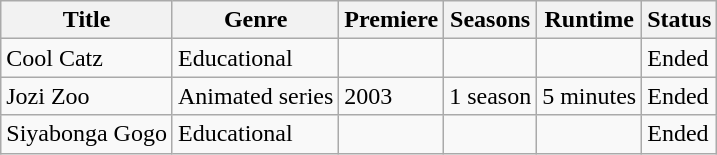<table class="wikitable">
<tr>
<th>Title</th>
<th>Genre</th>
<th>Premiere</th>
<th>Seasons</th>
<th>Runtime</th>
<th>Status</th>
</tr>
<tr>
<td>Cool Catz</td>
<td>Educational</td>
<td></td>
<td></td>
<td></td>
<td>Ended</td>
</tr>
<tr>
<td>Jozi Zoo</td>
<td>Animated series</td>
<td>2003</td>
<td>1 season</td>
<td>5 minutes</td>
<td>Ended</td>
</tr>
<tr>
<td>Siyabonga Gogo</td>
<td>Educational</td>
<td></td>
<td></td>
<td></td>
<td>Ended</td>
</tr>
</table>
